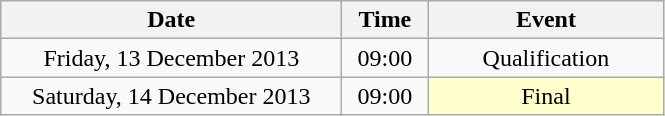<table class = "wikitable" style="text-align:center;">
<tr>
<th width=220>Date</th>
<th width=50>Time</th>
<th width=150>Event</th>
</tr>
<tr>
<td>Friday, 13 December 2013</td>
<td>09:00</td>
<td>Qualification</td>
</tr>
<tr>
<td>Saturday, 14 December 2013</td>
<td>09:00</td>
<td bgcolor=ffffcc>Final</td>
</tr>
</table>
